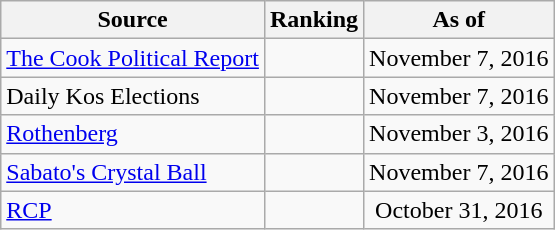<table class="wikitable" style="text-align:center">
<tr>
<th>Source</th>
<th>Ranking</th>
<th>As of</th>
</tr>
<tr>
<td align=left><a href='#'>The Cook Political Report</a></td>
<td></td>
<td>November 7, 2016</td>
</tr>
<tr>
<td align=left>Daily Kos Elections</td>
<td></td>
<td>November 7, 2016</td>
</tr>
<tr>
<td align=left><a href='#'>Rothenberg</a></td>
<td></td>
<td>November 3, 2016</td>
</tr>
<tr>
<td align=left><a href='#'>Sabato's Crystal Ball</a></td>
<td></td>
<td>November 7, 2016</td>
</tr>
<tr>
<td align="left"><a href='#'>RCP</a></td>
<td></td>
<td>October 31, 2016</td>
</tr>
</table>
